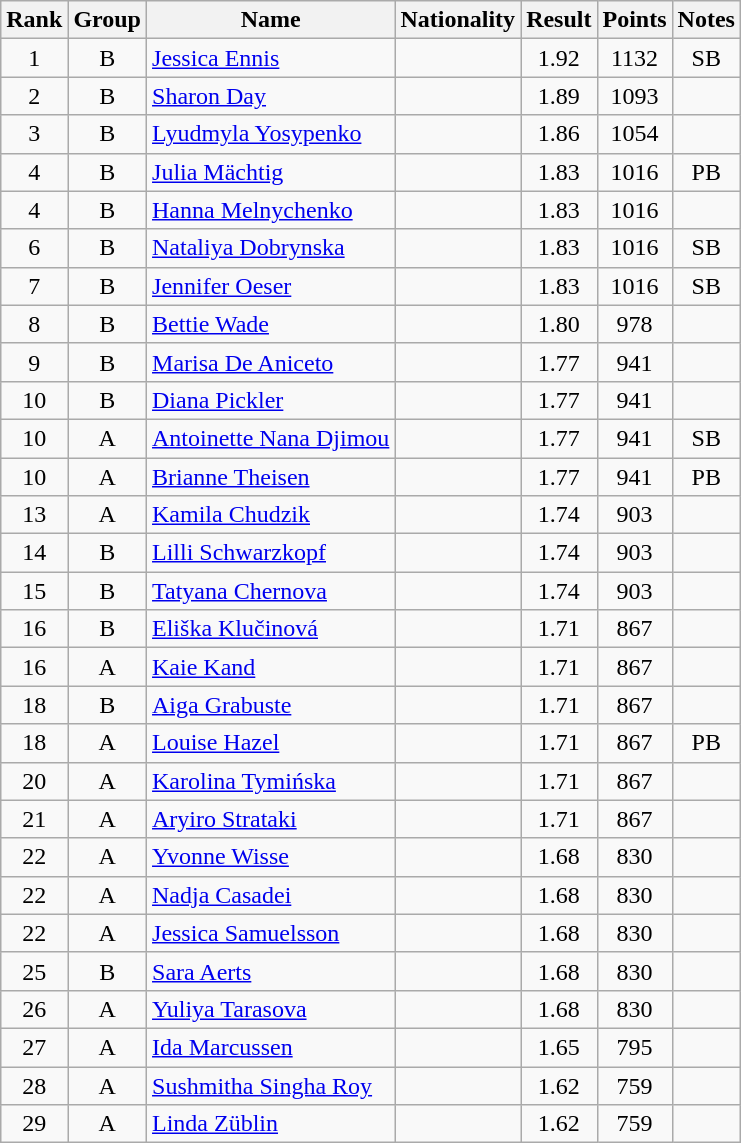<table class="wikitable sortable" style="text-align:center">
<tr>
<th>Rank</th>
<th>Group</th>
<th>Name</th>
<th>Nationality</th>
<th>Result</th>
<th>Points</th>
<th>Notes</th>
</tr>
<tr>
<td>1</td>
<td>B</td>
<td align=left><a href='#'>Jessica Ennis</a></td>
<td align=left></td>
<td>1.92</td>
<td>1132</td>
<td>SB</td>
</tr>
<tr>
<td>2</td>
<td>B</td>
<td align=left><a href='#'>Sharon Day</a></td>
<td align=left></td>
<td>1.89</td>
<td>1093</td>
<td></td>
</tr>
<tr>
<td>3</td>
<td>B</td>
<td align=left><a href='#'>Lyudmyla Yosypenko</a></td>
<td align=left></td>
<td>1.86</td>
<td>1054</td>
<td></td>
</tr>
<tr>
<td>4</td>
<td>B</td>
<td align=left><a href='#'>Julia Mächtig</a></td>
<td align=left></td>
<td>1.83</td>
<td>1016</td>
<td>PB</td>
</tr>
<tr>
<td>4</td>
<td>B</td>
<td align=left><a href='#'>Hanna Melnychenko</a></td>
<td align=left></td>
<td>1.83</td>
<td>1016</td>
<td></td>
</tr>
<tr>
<td>6</td>
<td>B</td>
<td align=left><a href='#'>Nataliya Dobrynska</a></td>
<td align=left></td>
<td>1.83</td>
<td>1016</td>
<td>SB</td>
</tr>
<tr>
<td>7</td>
<td>B</td>
<td align=left><a href='#'>Jennifer Oeser</a></td>
<td align=left></td>
<td>1.83</td>
<td>1016</td>
<td>SB</td>
</tr>
<tr>
<td>8</td>
<td>B</td>
<td align=left><a href='#'>Bettie Wade</a></td>
<td align=left></td>
<td>1.80</td>
<td>978</td>
<td></td>
</tr>
<tr>
<td>9</td>
<td>B</td>
<td align=left><a href='#'>Marisa De Aniceto</a></td>
<td align=left></td>
<td>1.77</td>
<td>941</td>
<td></td>
</tr>
<tr>
<td>10</td>
<td>B</td>
<td align=left><a href='#'>Diana Pickler</a></td>
<td align=left></td>
<td>1.77</td>
<td>941</td>
<td></td>
</tr>
<tr>
<td>10</td>
<td>A</td>
<td align=left><a href='#'>Antoinette Nana Djimou</a></td>
<td align=left></td>
<td>1.77</td>
<td>941</td>
<td>SB</td>
</tr>
<tr>
<td>10</td>
<td>A</td>
<td align=left><a href='#'>Brianne Theisen</a></td>
<td align=left></td>
<td>1.77</td>
<td>941</td>
<td>PB</td>
</tr>
<tr>
<td>13</td>
<td>A</td>
<td align=left><a href='#'>Kamila Chudzik</a></td>
<td align=left></td>
<td>1.74</td>
<td>903</td>
<td></td>
</tr>
<tr>
<td>14</td>
<td>B</td>
<td align=left><a href='#'>Lilli Schwarzkopf</a></td>
<td align=left></td>
<td>1.74</td>
<td>903</td>
<td></td>
</tr>
<tr>
<td>15</td>
<td>B</td>
<td align=left><a href='#'>Tatyana Chernova</a></td>
<td align=left></td>
<td>1.74</td>
<td>903</td>
<td></td>
</tr>
<tr>
<td>16</td>
<td>B</td>
<td align=left><a href='#'>Eliška Klučinová</a></td>
<td align=left></td>
<td>1.71</td>
<td>867</td>
<td></td>
</tr>
<tr>
<td>16</td>
<td>A</td>
<td align=left><a href='#'>Kaie Kand</a></td>
<td align=left></td>
<td>1.71</td>
<td>867</td>
<td></td>
</tr>
<tr>
<td>18</td>
<td>B</td>
<td align=left><a href='#'>Aiga Grabuste</a></td>
<td align=left></td>
<td>1.71</td>
<td>867</td>
<td></td>
</tr>
<tr>
<td>18</td>
<td>A</td>
<td align=left><a href='#'>Louise Hazel</a></td>
<td align=left></td>
<td>1.71</td>
<td>867</td>
<td>PB</td>
</tr>
<tr>
<td>20</td>
<td>A</td>
<td align=left><a href='#'>Karolina Tymińska</a></td>
<td align=left></td>
<td>1.71</td>
<td>867</td>
<td></td>
</tr>
<tr>
<td>21</td>
<td>A</td>
<td align=left><a href='#'>Aryiro Strataki</a></td>
<td align=left></td>
<td>1.71</td>
<td>867</td>
<td></td>
</tr>
<tr>
<td>22</td>
<td>A</td>
<td align=left><a href='#'>Yvonne Wisse</a></td>
<td align=left></td>
<td>1.68</td>
<td>830</td>
<td></td>
</tr>
<tr>
<td>22</td>
<td>A</td>
<td align=left><a href='#'>Nadja Casadei</a></td>
<td align=left></td>
<td>1.68</td>
<td>830</td>
<td></td>
</tr>
<tr>
<td>22</td>
<td>A</td>
<td align=left><a href='#'>Jessica Samuelsson</a></td>
<td align=left></td>
<td>1.68</td>
<td>830</td>
<td></td>
</tr>
<tr>
<td>25</td>
<td>B</td>
<td align=left><a href='#'>Sara Aerts</a></td>
<td align=left></td>
<td>1.68</td>
<td>830</td>
<td></td>
</tr>
<tr>
<td>26</td>
<td>A</td>
<td align=left><a href='#'>Yuliya Tarasova</a></td>
<td align=left></td>
<td>1.68</td>
<td>830</td>
<td></td>
</tr>
<tr>
<td>27</td>
<td>A</td>
<td align=left><a href='#'>Ida Marcussen</a></td>
<td align=left></td>
<td>1.65</td>
<td>795</td>
<td></td>
</tr>
<tr>
<td>28</td>
<td>A</td>
<td align=left><a href='#'>Sushmitha Singha Roy</a></td>
<td align=left></td>
<td>1.62</td>
<td>759</td>
<td></td>
</tr>
<tr>
<td>29</td>
<td>A</td>
<td align=left><a href='#'>Linda Züblin</a></td>
<td align=left></td>
<td>1.62</td>
<td>759</td>
<td></td>
</tr>
</table>
